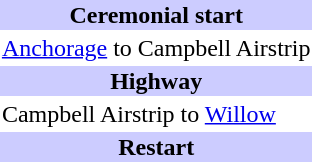<table class="toccolours" style="float:right">
<tr>
<th style="text-align:center; background:#ccf;">Ceremonial start</th>
</tr>
<tr>
<td><a href='#'>Anchorage</a> to Campbell Airstrip </td>
</tr>
<tr>
<th style="text-align:center; background:#ccf;">Highway</th>
</tr>
<tr>
<td>Campbell Airstrip to <a href='#'>Willow</a> </td>
</tr>
<tr>
<th style="text-align:center; background:#ccf;">Restart</th>
</tr>
</table>
